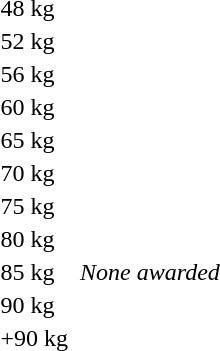<table>
<tr>
<td rowspan=2>48 kg</td>
<td rowspan=2></td>
<td rowspan=2></td>
<td></td>
</tr>
<tr>
<td></td>
</tr>
<tr>
<td rowspan=2>52 kg</td>
<td rowspan=2></td>
<td rowspan=2></td>
<td></td>
</tr>
<tr>
<td></td>
</tr>
<tr>
<td rowspan=2>56 kg</td>
<td rowspan=2></td>
<td rowspan=2></td>
<td></td>
</tr>
<tr>
<td></td>
</tr>
<tr>
<td rowspan=2>60 kg</td>
<td rowspan=2></td>
<td rowspan=2></td>
<td></td>
</tr>
<tr>
<td></td>
</tr>
<tr>
<td rowspan=2>65 kg</td>
<td rowspan=2></td>
<td rowspan=2></td>
<td></td>
</tr>
<tr>
<td></td>
</tr>
<tr>
<td rowspan=2>70 kg</td>
<td rowspan=2></td>
<td rowspan=2></td>
<td></td>
</tr>
<tr>
<td></td>
</tr>
<tr>
<td rowspan=2>75 kg</td>
<td rowspan=2></td>
<td rowspan=2></td>
<td></td>
</tr>
<tr>
<td></td>
</tr>
<tr>
<td rowspan=2>80 kg</td>
<td rowspan=2></td>
<td rowspan=2></td>
<td></td>
</tr>
<tr>
<td></td>
</tr>
<tr>
<td rowspan=2>85 kg</td>
<td rowspan=2></td>
<td rowspan=2><em>None awarded</em></td>
<td></td>
</tr>
<tr>
<td></td>
</tr>
<tr>
<td rowspan=2>90 kg</td>
<td rowspan=2></td>
<td rowspan=2></td>
<td></td>
</tr>
<tr>
<td></td>
</tr>
<tr>
<td rowspan=2>+90 kg</td>
<td rowspan=2></td>
<td rowspan=2></td>
<td></td>
</tr>
<tr>
<td></td>
</tr>
</table>
